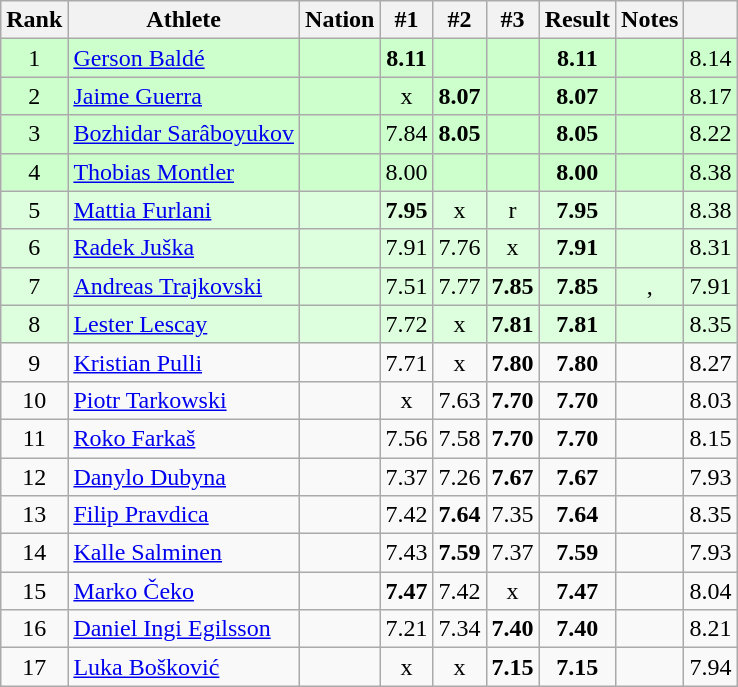<table class="wikitable sortable" style="text-align:center">
<tr>
<th scope="col">Rank</th>
<th scope="col">Athlete</th>
<th scope="col">Nation</th>
<th>#1</th>
<th>#2</th>
<th>#3</th>
<th scope="col">Result</th>
<th scope="col">Notes</th>
<th scope="col"></th>
</tr>
<tr bgcolor="ccffcc">
<td>1</td>
<td align="left"><a href='#'>Gerson Baldé</a></td>
<td align="left"></td>
<td><strong>8.11</strong></td>
<td></td>
<td></td>
<td><strong>8.11</strong></td>
<td></td>
<td>8.14</td>
</tr>
<tr bgcolor="ccffcc">
<td>2</td>
<td align="left"><a href='#'>Jaime Guerra</a></td>
<td align="left"></td>
<td>x</td>
<td><strong>8.07</strong></td>
<td></td>
<td><strong>8.07</strong></td>
<td></td>
<td>8.17</td>
</tr>
<tr bgcolor="ccffcc">
<td>3</td>
<td align="left"><a href='#'>Bozhidar Sarâboyukov</a></td>
<td align="left"></td>
<td>7.84</td>
<td><strong>8.05</strong></td>
<td></td>
<td><strong>8.05</strong></td>
<td></td>
<td>8.22</td>
</tr>
<tr bgcolor="ccffcc">
<td>4</td>
<td align="left"><a href='#'>Thobias Montler</a></td>
<td align="left"></td>
<td>8.00</td>
<td></td>
<td></td>
<td><strong>8.00</strong></td>
<td></td>
<td>8.38</td>
</tr>
<tr bgcolor="ddffdd">
<td>5</td>
<td align="left"><a href='#'>Mattia Furlani</a></td>
<td align="left"></td>
<td><strong>7.95</strong></td>
<td>x</td>
<td>r</td>
<td><strong>7.95</strong></td>
<td></td>
<td>8.38</td>
</tr>
<tr bgcolor="ddffdd">
<td>6</td>
<td align="left"><a href='#'>Radek Juška</a></td>
<td align="left"></td>
<td>7.91</td>
<td>7.76</td>
<td>x</td>
<td><strong>7.91</strong></td>
<td></td>
<td>8.31</td>
</tr>
<tr bgcolor="ddffdd">
<td>7</td>
<td align="left"><a href='#'>Andreas Trajkovski</a></td>
<td align="left"></td>
<td>7.51</td>
<td>7.77</td>
<td><strong>7.85</strong></td>
<td><strong>7.85</strong></td>
<td>, </td>
<td>7.91</td>
</tr>
<tr bgcolor="ddffdd">
<td>8</td>
<td align="left"><a href='#'>Lester Lescay</a></td>
<td align="left"></td>
<td>7.72</td>
<td>x</td>
<td><strong>7.81</strong></td>
<td><strong>7.81</strong></td>
<td></td>
<td>8.35</td>
</tr>
<tr>
<td>9</td>
<td align="left"><a href='#'>Kristian Pulli</a></td>
<td align="left"></td>
<td>7.71</td>
<td>x</td>
<td><strong>7.80</strong></td>
<td><strong>7.80</strong></td>
<td></td>
<td>8.27</td>
</tr>
<tr>
<td>10</td>
<td align="left"><a href='#'>Piotr Tarkowski</a></td>
<td align="left"></td>
<td>x</td>
<td>7.63</td>
<td><strong>7.70</strong></td>
<td><strong>7.70</strong></td>
<td></td>
<td>8.03</td>
</tr>
<tr>
<td>11</td>
<td align="left"><a href='#'>Roko Farkaš</a></td>
<td align="left"></td>
<td>7.56</td>
<td>7.58</td>
<td><strong>7.70</strong></td>
<td><strong>7.70</strong></td>
<td></td>
<td>8.15</td>
</tr>
<tr>
<td>12</td>
<td align="left"><a href='#'>Danylo Dubyna</a></td>
<td align="left"></td>
<td>7.37</td>
<td>7.26</td>
<td><strong>7.67</strong></td>
<td><strong>7.67</strong></td>
<td></td>
<td>7.93</td>
</tr>
<tr>
<td>13</td>
<td align="left"><a href='#'>Filip Pravdica</a></td>
<td align="left"></td>
<td>7.42</td>
<td><strong>7.64</strong></td>
<td>7.35</td>
<td><strong>7.64</strong></td>
<td></td>
<td>8.35</td>
</tr>
<tr>
<td>14</td>
<td align="left"><a href='#'>Kalle Salminen</a></td>
<td align="left"></td>
<td>7.43</td>
<td><strong>7.59</strong></td>
<td>7.37</td>
<td><strong>7.59</strong></td>
<td></td>
<td>7.93</td>
</tr>
<tr>
<td>15</td>
<td align="left"><a href='#'>Marko Čeko</a></td>
<td align="left"></td>
<td><strong>7.47</strong></td>
<td>7.42</td>
<td>x</td>
<td><strong>7.47</strong></td>
<td></td>
<td>8.04</td>
</tr>
<tr>
<td>16</td>
<td align="left"><a href='#'>Daniel Ingi Egilsson</a></td>
<td align="left"></td>
<td>7.21</td>
<td>7.34</td>
<td><strong>7.40</strong></td>
<td><strong>7.40</strong></td>
<td></td>
<td>8.21</td>
</tr>
<tr>
<td>17</td>
<td align="left"><a href='#'>Luka Bošković</a></td>
<td align="left"></td>
<td>x</td>
<td>x</td>
<td><strong>7.15</strong></td>
<td><strong>7.15</strong></td>
<td></td>
<td>7.94</td>
</tr>
</table>
